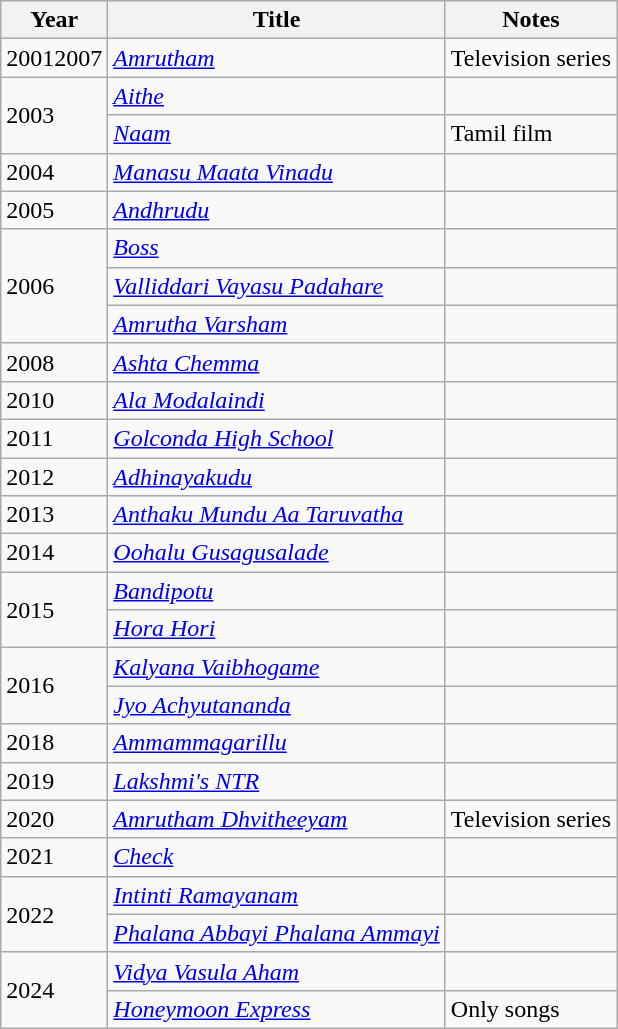<table class="wikitable sortable">
<tr>
<th>Year</th>
<th>Title</th>
<th class="unsortable">Notes</th>
</tr>
<tr>
<td>20012007</td>
<td><em><a href='#'>Amrutham</a></em></td>
<td>Television series</td>
</tr>
<tr>
<td rowspan="2">2003</td>
<td><em><a href='#'>Aithe</a></em></td>
<td></td>
</tr>
<tr>
<td><em><a href='#'>Naam</a></em></td>
<td>Tamil film</td>
</tr>
<tr>
<td>2004</td>
<td><em><a href='#'>Manasu Maata Vinadu</a></em></td>
<td></td>
</tr>
<tr>
<td>2005</td>
<td><em><a href='#'>Andhrudu</a></em></td>
<td></td>
</tr>
<tr>
<td rowspan="3">2006</td>
<td><a href='#'><em>Boss</em></a></td>
<td></td>
</tr>
<tr>
<td><em><a href='#'>Valliddari Vayasu Padahare</a></em></td>
<td></td>
</tr>
<tr>
<td><em><a href='#'>Amrutha Varsham</a></em></td>
<td></td>
</tr>
<tr>
<td>2008</td>
<td><em><a href='#'>Ashta Chemma</a></em></td>
<td></td>
</tr>
<tr>
<td>2010</td>
<td><em><a href='#'>Ala Modalaindi</a></em></td>
<td></td>
</tr>
<tr>
<td>2011</td>
<td><em><a href='#'>Golconda High School</a></em></td>
<td></td>
</tr>
<tr>
<td>2012</td>
<td><em><a href='#'>Adhinayakudu</a></em></td>
<td></td>
</tr>
<tr>
<td>2013</td>
<td><em><a href='#'>Anthaku Mundu Aa Taruvatha</a></em></td>
<td></td>
</tr>
<tr>
<td>2014</td>
<td><em><a href='#'>Oohalu Gusagusalade</a></em></td>
<td></td>
</tr>
<tr>
<td rowspan="2">2015</td>
<td><a href='#'><em>Bandipotu</em></a></td>
<td></td>
</tr>
<tr>
<td><em><a href='#'>Hora Hori</a></em></td>
<td></td>
</tr>
<tr>
<td rowspan="2">2016</td>
<td><em><a href='#'>Kalyana Vaibhogame</a></em></td>
<td></td>
</tr>
<tr>
<td><em><a href='#'>Jyo Achyutananda</a></em></td>
<td></td>
</tr>
<tr>
<td>2018</td>
<td><em><a href='#'>Ammammagarillu</a></em></td>
<td></td>
</tr>
<tr>
<td>2019</td>
<td><em><a href='#'>Lakshmi's NTR</a></em></td>
<td></td>
</tr>
<tr>
<td>2020</td>
<td><em><a href='#'>Amrutham Dhvitheeyam</a></em></td>
<td>Television series</td>
</tr>
<tr>
<td>2021</td>
<td><em><a href='#'>Check</a></em></td>
<td></td>
</tr>
<tr>
<td rowspan="2">2022</td>
<td><em><a href='#'>Intinti Ramayanam</a></em></td>
<td></td>
</tr>
<tr>
<td><em><a href='#'>Phalana Abbayi Phalana Ammayi</a></em></td>
<td></td>
</tr>
<tr>
<td rowspan="2">2024</td>
<td><em><a href='#'>Vidya Vasula Aham</a></em></td>
<td></td>
</tr>
<tr>
<td><a href='#'><em>Honeymoon Express</em></a></td>
<td>Only songs</td>
</tr>
</table>
